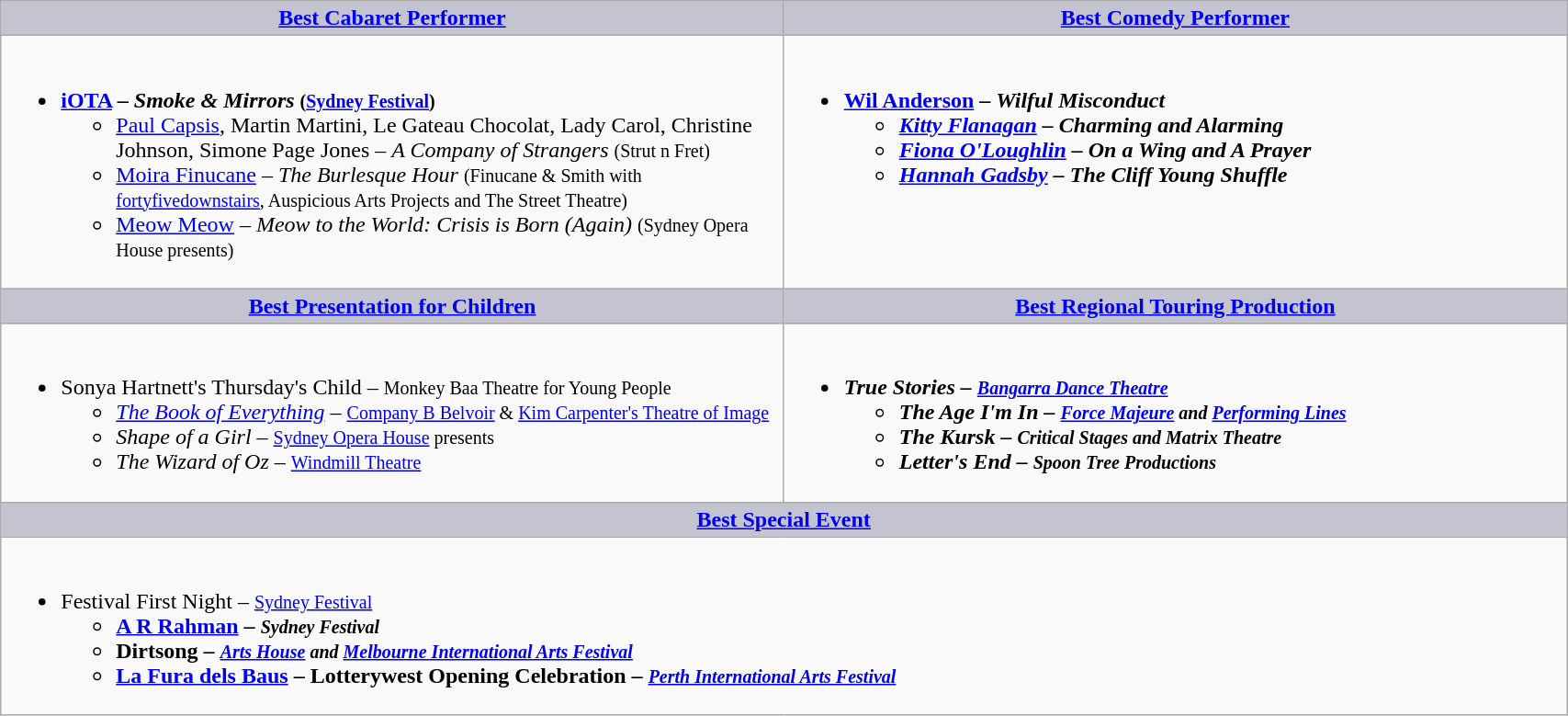<table class=wikitable width="90%" border="1" cellpadding="5" cellspacing="0" align="centre">
<tr>
<th style="background:#C4C3D0;width:50%"><a href='#'>Best Cabaret Performer</a></th>
<th style="background:#C4C3D0;width:50%"><a href='#'>Best Comedy Performer</a></th>
</tr>
<tr>
<td valign="top"><br><ul><li><strong><a href='#'>iOTA</a> – <em>Smoke & Mirrors</em> <small>(<a href='#'>Sydney Festival</a>)</small></strong><ul><li><a href='#'>Paul Capsis</a>, Martin Martini, Le Gateau Chocolat, Lady Carol, Christine Johnson, Simone Page Jones – <em>A Company of Strangers</em> <small>(Strut n Fret)</small></li><li><a href='#'>Moira Finucane</a> – <em>The Burlesque Hour</em> <small>(Finucane & Smith with <a href='#'>fortyfivedownstairs</a>, Auspicious Arts Projects and The Street Theatre)</small></li><li><a href='#'>Meow Meow</a> – <em>Meow to the World: Crisis is Born (Again)</em> <small>(Sydney Opera House presents)</small></li></ul></li></ul></td>
<td valign="top"><br><ul><li><strong><a href='#'>Wil Anderson</a> – <em>Wilful Misconduct<strong><em><ul><li><a href='#'>Kitty Flanagan</a> – </em>Charming and Alarming<em></li><li><a href='#'>Fiona O'Loughlin</a> – </em>On a Wing and A Prayer<em></li><li><a href='#'>Hannah Gadsby</a> – </em>The Cliff Young Shuffle<em></li></ul></li></ul></td>
</tr>
<tr>
<th style="background:#C4C3D0;"><a href='#'>Best Presentation for Children</a></th>
<th style="background:#C4C3D0;"><a href='#'>Best Regional Touring Production</a></th>
</tr>
<tr>
<td valign="top"><br><ul><li></em></strong>Sonya Hartnett's Thursday's Child</em> – <small>Monkey Baa Theatre for Young People</small></strong><ul><li><em><a href='#'>The Book of Everything</a></em> – <small><a href='#'>Company B Belvoir</a> & <a href='#'>Kim Carpenter's Theatre of Image</a></small></li><li><em>Shape of a Girl</em> – <small><a href='#'>Sydney Opera House</a> presents</small></li><li><em>The Wizard of Oz</em> – <small><a href='#'>Windmill Theatre</a></small></li></ul></li></ul></td>
<td valign="top"><br><ul><li><strong><em>True Stories<em> – <small><a href='#'>Bangarra Dance Theatre</a></small><strong><ul><li></em>The Age I'm In<em> – <small> <a href='#'>Force Majeure</a> and <a href='#'>Performing Lines</a></small></li><li></em>The Kursk<em> – <small> Critical Stages and Matrix Theatre</small></li><li></em>Letter's End<em> – <small>Spoon Tree Productions</small></li></ul></li></ul></td>
</tr>
<tr>
<th colspan=2 style="background:#C4C3D0;"><a href='#'>Best Special Event</a></th>
</tr>
<tr>
<td colspan=2 valign="top"><br><ul><li></strong>Festival First Night – <small><a href='#'>Sydney Festival</a></small><strong><ul><li></em><a href='#'>A R Rahman</a><em> – <small>Sydney Festival</small></li><li></em>Dirtsong<em> – <small><a href='#'>Arts House</a> and <a href='#'>Melbourne International Arts Festival</a></small></li><li></em><a href='#'>La Fura dels Baus</a> – Lotterywest Opening Celebration<em> – <small><a href='#'>Perth International Arts Festival</a></small></li></ul></li></ul></td>
</tr>
</table>
